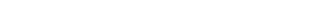<table style="width:22%; text-align:center;">
<tr style="color:white;">
<td style="background:"><strong>5</strong></td>
<td style="background:"><strong>9</strong></td>
<td style="background:"><strong>1</strong></td>
<td style="background:"><strong>21</strong></td>
</tr>
</table>
